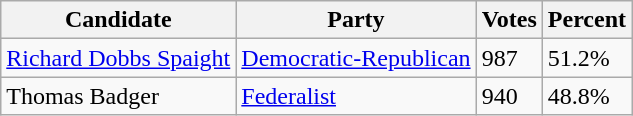<table class=wikitable>
<tr>
<th>Candidate</th>
<th>Party</th>
<th>Votes</th>
<th>Percent</th>
</tr>
<tr>
<td><a href='#'>Richard Dobbs Spaight</a></td>
<td><a href='#'>Democratic-Republican</a></td>
<td>987</td>
<td>51.2%</td>
</tr>
<tr>
<td>Thomas Badger</td>
<td><a href='#'>Federalist</a></td>
<td>940</td>
<td>48.8%</td>
</tr>
</table>
